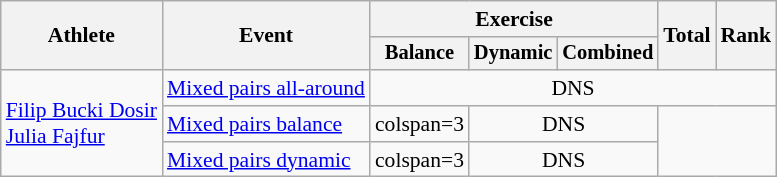<table class="wikitable" style="font-size:90%">
<tr>
<th rowspan=2>Athlete</th>
<th rowspan=2>Event</th>
<th colspan=3>Exercise</th>
<th rowspan=2>Total</th>
<th rowspan=2>Rank</th>
</tr>
<tr style="font-size:95%">
<th>Balance</th>
<th>Dynamic</th>
<th>Combined</th>
</tr>
<tr align=center>
<td rowspan=3 align=left><a href='#'>Filip Bucki Dosir</a><br><a href='#'>Julia Fajfur</a></td>
<td align=left><a href='#'>Mixed pairs all-around</a></td>
<td colspan=5>DNS</td>
</tr>
<tr align=center>
<td align=left><a href='#'>Mixed pairs balance</a></td>
<td>colspan=3 </td>
<td colspan=2>DNS</td>
</tr>
<tr align=center>
<td align=left><a href='#'>Mixed pairs dynamic</a></td>
<td>colspan=3 </td>
<td colspan=2>DNS</td>
</tr>
</table>
